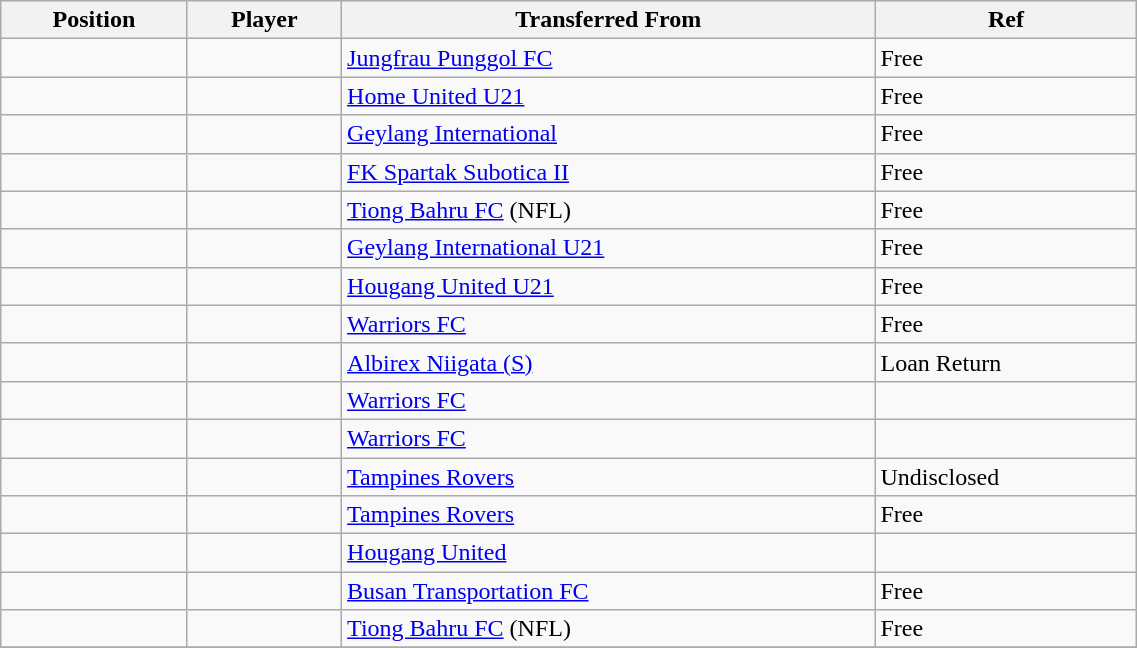<table class="wikitable sortable" style="width:60%; text-align:center; font-size:100%; text-align:left;">
<tr>
<th><strong>Position</strong></th>
<th><strong>Player</strong></th>
<th><strong>Transferred From</strong></th>
<th><strong>Ref</strong></th>
</tr>
<tr>
<td></td>
<td></td>
<td> <a href='#'>Jungfrau Punggol FC</a></td>
<td>Free </td>
</tr>
<tr>
<td></td>
<td></td>
<td> <a href='#'>Home United U21</a></td>
<td>Free</td>
</tr>
<tr>
<td></td>
<td></td>
<td> <a href='#'>Geylang International</a></td>
<td>Free </td>
</tr>
<tr>
<td></td>
<td></td>
<td> <a href='#'>FK Spartak Subotica II</a></td>
<td>Free </td>
</tr>
<tr>
<td></td>
<td></td>
<td> <a href='#'>Tiong Bahru FC</a> (NFL)</td>
<td>Free</td>
</tr>
<tr>
<td></td>
<td></td>
<td> <a href='#'>Geylang International U21</a></td>
<td>Free</td>
</tr>
<tr>
<td></td>
<td></td>
<td> <a href='#'>Hougang United U21</a></td>
<td>Free</td>
</tr>
<tr>
<td></td>
<td></td>
<td> <a href='#'>Warriors FC</a></td>
<td>Free</td>
</tr>
<tr>
<td></td>
<td></td>
<td> <a href='#'>Albirex Niigata (S)</a></td>
<td>Loan Return </td>
</tr>
<tr>
<td></td>
<td></td>
<td> <a href='#'>Warriors FC</a></td>
<td></td>
</tr>
<tr>
<td></td>
<td></td>
<td> <a href='#'>Warriors FC</a></td>
<td></td>
</tr>
<tr>
<td></td>
<td></td>
<td> <a href='#'>Tampines Rovers</a></td>
<td>Undisclosed </td>
</tr>
<tr>
<td></td>
<td></td>
<td> <a href='#'>Tampines Rovers</a></td>
<td>Free</td>
</tr>
<tr>
<td></td>
<td></td>
<td> <a href='#'>Hougang United</a></td>
<td></td>
</tr>
<tr>
<td></td>
<td></td>
<td> <a href='#'>Busan Transportation FC</a></td>
<td>Free </td>
</tr>
<tr>
<td></td>
<td></td>
<td> <a href='#'>Tiong Bahru FC</a> (NFL)</td>
<td>Free</td>
</tr>
<tr>
</tr>
</table>
